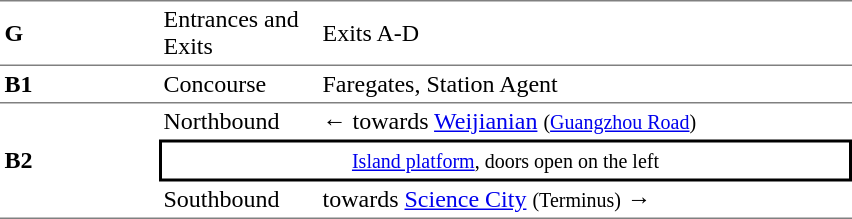<table cellspacing=0 cellpadding=3>
<tr>
<td style="border-top:solid 1px gray;border-bottom:solid 1px gray;" width=100><strong>G</strong></td>
<td style="border-top:solid 1px gray;border-bottom:solid 1px gray;" width=100>Entrances and Exits</td>
<td style="border-top:solid 1px gray;border-bottom:solid 1px gray;" width=350>Exits A-D</td>
</tr>
<tr>
<td style="border-bottom:solid 1px gray;"><strong>B1</strong></td>
<td style="border-bottom:solid 1px gray;">Concourse</td>
<td style="border-bottom:solid 1px gray;">Faregates, Station Agent</td>
</tr>
<tr>
<td style="border-bottom:solid 1px gray;" rowspan=3><strong>B2</strong></td>
<td>Northbound</td>
<td>←  towards <a href='#'>Weijianian</a> <small>(<a href='#'>Guangzhou Road</a>)</small></td>
</tr>
<tr>
<td style="border-right:solid 2px black;border-left:solid 2px black;border-top:solid 2px black;border-bottom:solid 2px black;text-align:center;" colspan=2><small><a href='#'>Island platform</a>, doors open on the left</small></td>
</tr>
<tr>
<td style="border-bottom:solid 1px gray;">Southbound</td>
<td style="border-bottom:solid 1px gray;">  towards <a href='#'>Science City</a> <small>(Terminus)</small> →</td>
</tr>
</table>
